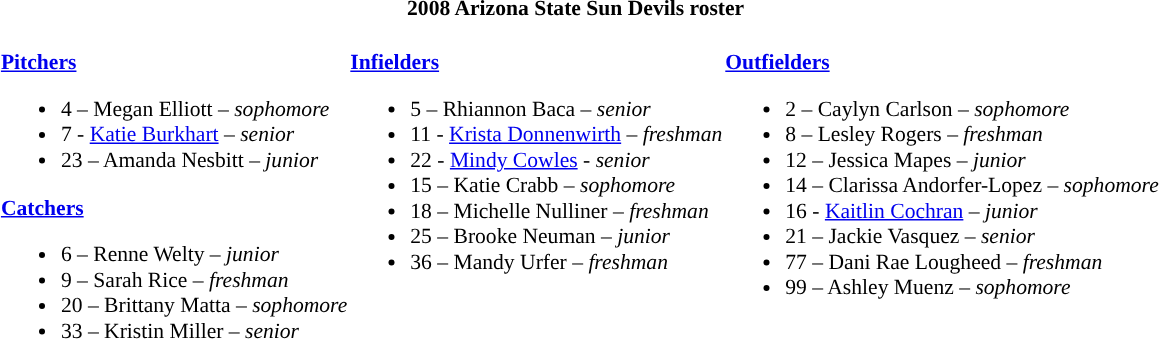<table class="toccolours" style="border-collapse:collapse; font-size:90%;">
<tr>
<th colspan=9>2008 Arizona State Sun Devils roster</th>
</tr>
<tr>
<td width="03"> </td>
<td valign="top"><br><strong><a href='#'>Pitchers</a></strong><ul><li>4 – Megan Elliott – <em>sophomore</em></li><li>7 - <a href='#'>Katie Burkhart</a> – <em>senior</em></li><li>23 – Amanda Nesbitt – <em>junior</em></li></ul><strong><a href='#'>Catchers</a></strong><ul><li>6 – Renne Welty – <em>junior</em></li><li>9 – Sarah Rice – <em>freshman</em></li><li>20 – Brittany Matta – <em>sophomore</em></li><li>33 – Kristin Miller – <em>senior</em></li></ul></td>
<td valign="top"><br><strong><a href='#'>Infielders</a></strong><ul><li>5 – Rhiannon Baca – <em>senior</em></li><li>11 - <a href='#'>Krista Donnenwirth</a> – <em>freshman</em></li><li>22 - <a href='#'>Mindy Cowles</a> - <em>senior</em></li><li>15 – Katie Crabb – <em>sophomore</em></li><li>18 – Michelle Nulliner – <em>freshman</em></li><li>25 – Brooke Neuman – <em>junior</em></li><li>36 – Mandy Urfer – <em>freshman</em></li></ul></td>
<td valign="top"><br><strong><a href='#'>Outfielders</a></strong><ul><li>2 – Caylyn Carlson – <em>sophomore</em></li><li>8 – Lesley Rogers – <em>freshman</em></li><li>12 – Jessica Mapes – <em>junior</em></li><li>14 – Clarissa Andorfer-Lopez – <em>sophomore</em></li><li>16 - <a href='#'>Kaitlin Cochran</a> – <em>junior</em></li><li>21 – Jackie Vasquez – <em>senior</em></li><li>77 – Dani Rae Lougheed – <em>freshman</em></li><li>99 – Ashley Muenz – <em>sophomore</em></li></ul></td>
</tr>
</table>
